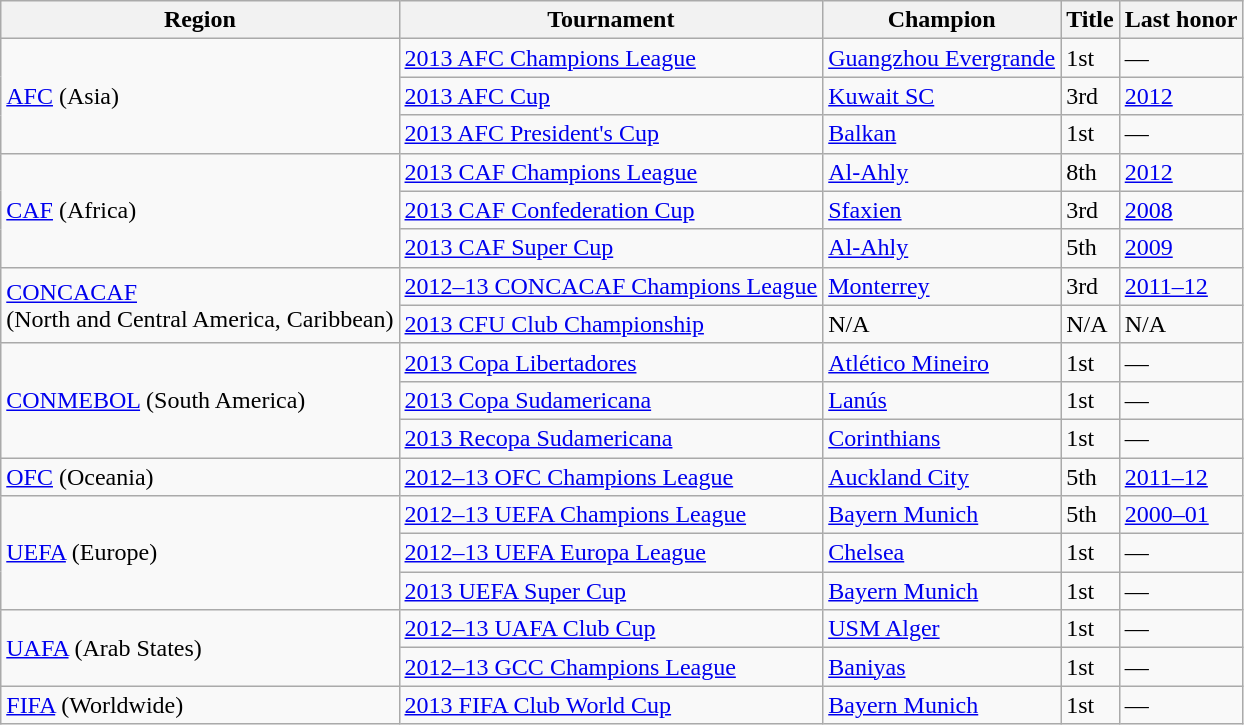<table class="wikitable">
<tr>
<th>Region</th>
<th>Tournament</th>
<th>Champion</th>
<th>Title</th>
<th>Last honor</th>
</tr>
<tr>
<td rowspan=3><a href='#'>AFC</a> (Asia)</td>
<td><a href='#'>2013 AFC Champions League</a></td>
<td> <a href='#'>Guangzhou Evergrande</a></td>
<td>1st</td>
<td>—</td>
</tr>
<tr>
<td><a href='#'>2013 AFC Cup</a></td>
<td> <a href='#'>Kuwait SC</a></td>
<td>3rd</td>
<td><a href='#'>2012</a></td>
</tr>
<tr>
<td><a href='#'>2013 AFC President's Cup</a></td>
<td> <a href='#'>Balkan</a></td>
<td>1st</td>
<td>—</td>
</tr>
<tr>
<td rowspan=3><a href='#'>CAF</a> (Africa)</td>
<td><a href='#'>2013 CAF Champions League</a></td>
<td> <a href='#'>Al-Ahly</a></td>
<td>8th</td>
<td><a href='#'>2012</a></td>
</tr>
<tr>
<td><a href='#'>2013 CAF Confederation Cup</a></td>
<td> <a href='#'>Sfaxien</a></td>
<td>3rd</td>
<td><a href='#'>2008</a></td>
</tr>
<tr>
<td><a href='#'>2013 CAF Super Cup</a></td>
<td> <a href='#'>Al-Ahly</a></td>
<td>5th</td>
<td><a href='#'>2009</a></td>
</tr>
<tr>
<td rowspan=2><a href='#'>CONCACAF</a><br>(North and Central America, Caribbean)</td>
<td><a href='#'>2012–13 CONCACAF Champions League</a></td>
<td> <a href='#'>Monterrey</a></td>
<td>3rd</td>
<td><a href='#'>2011–12</a></td>
</tr>
<tr>
<td><a href='#'>2013 CFU Club Championship</a></td>
<td>N/A</td>
<td>N/A</td>
<td>N/A</td>
</tr>
<tr>
<td rowspan=3><a href='#'>CONMEBOL</a> (South America)</td>
<td><a href='#'>2013 Copa Libertadores</a></td>
<td> <a href='#'>Atlético Mineiro</a></td>
<td>1st</td>
<td>—</td>
</tr>
<tr>
<td><a href='#'>2013 Copa Sudamericana</a></td>
<td> <a href='#'>Lanús</a></td>
<td>1st</td>
<td>—</td>
</tr>
<tr>
<td><a href='#'>2013 Recopa Sudamericana</a></td>
<td> <a href='#'>Corinthians</a></td>
<td>1st</td>
<td>—</td>
</tr>
<tr>
<td><a href='#'>OFC</a> (Oceania)</td>
<td><a href='#'>2012–13 OFC Champions League</a></td>
<td> <a href='#'>Auckland City</a></td>
<td>5th</td>
<td><a href='#'>2011–12</a></td>
</tr>
<tr>
<td rowspan=3><a href='#'>UEFA</a> (Europe)</td>
<td><a href='#'>2012–13 UEFA Champions League</a></td>
<td> <a href='#'>Bayern Munich</a></td>
<td>5th</td>
<td><a href='#'>2000–01</a></td>
</tr>
<tr>
<td><a href='#'>2012–13 UEFA Europa League</a></td>
<td> <a href='#'>Chelsea</a></td>
<td>1st</td>
<td>—</td>
</tr>
<tr>
<td><a href='#'>2013 UEFA Super Cup</a></td>
<td> <a href='#'>Bayern Munich</a></td>
<td>1st</td>
<td>—</td>
</tr>
<tr>
<td rowspan=2><a href='#'>UAFA</a> (Arab States)</td>
<td><a href='#'>2012–13 UAFA Club Cup</a></td>
<td> <a href='#'>USM Alger</a></td>
<td>1st</td>
<td>—</td>
</tr>
<tr>
<td><a href='#'>2012–13 GCC Champions League</a></td>
<td> <a href='#'>Baniyas</a></td>
<td>1st</td>
<td>—</td>
</tr>
<tr>
<td><a href='#'>FIFA</a> (Worldwide)</td>
<td><a href='#'>2013 FIFA Club World Cup</a></td>
<td> <a href='#'>Bayern Munich</a></td>
<td>1st</td>
<td>—</td>
</tr>
</table>
